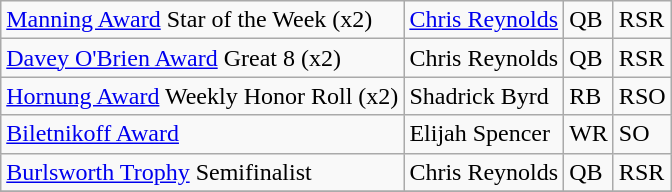<table class="wikitable">
<tr>
<td><a href='#'>Manning Award</a> Star of the Week (x2)</td>
<td><a href='#'>Chris Reynolds</a></td>
<td>QB</td>
<td>RSR</td>
</tr>
<tr>
<td><a href='#'>Davey O'Brien Award</a> Great 8 (x2)</td>
<td>Chris Reynolds</td>
<td>QB</td>
<td>RSR</td>
</tr>
<tr>
<td><a href='#'>Hornung Award</a> Weekly Honor Roll (x2)</td>
<td>Shadrick Byrd</td>
<td>RB</td>
<td>RSO</td>
</tr>
<tr>
<td><a href='#'>Biletnikoff Award</a></td>
<td>Elijah Spencer</td>
<td>WR</td>
<td>SO</td>
</tr>
<tr>
<td><a href='#'>Burlsworth Trophy</a> Semifinalist</td>
<td>Chris Reynolds</td>
<td>QB</td>
<td>RSR</td>
</tr>
<tr>
</tr>
</table>
